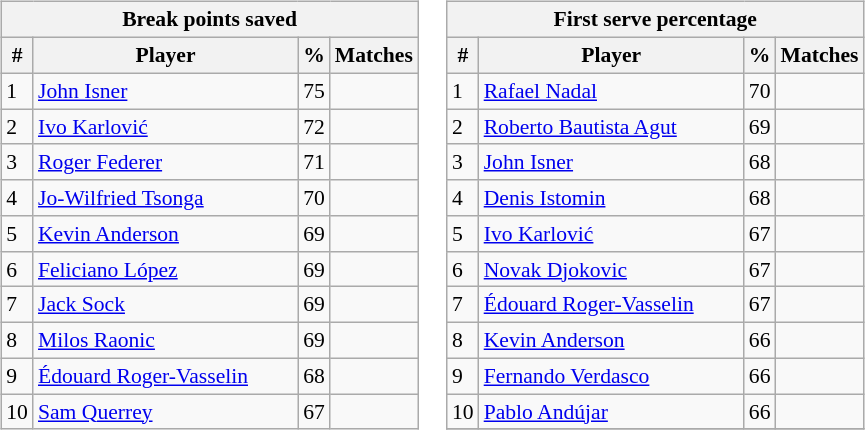<table>
<tr valign=top>
<td width=50%><br><table class="wikitable collapsible uncollapsed" style=font-size:90%>
<tr>
<th colspan=4>Break points saved</th>
</tr>
<tr>
<th>#</th>
<th width=170>Player</th>
<th>%</th>
<th>Matches</th>
</tr>
<tr bgcolor=>
<td>1</td>
<td> <a href='#'>John Isner</a></td>
<td>75</td>
<td></td>
</tr>
<tr bgcolor=>
<td>2</td>
<td> <a href='#'>Ivo Karlović</a></td>
<td>72</td>
<td></td>
</tr>
<tr bgcolor=>
<td>3</td>
<td> <a href='#'>Roger Federer</a></td>
<td>71</td>
<td></td>
</tr>
<tr bgcolor=>
<td>4</td>
<td> <a href='#'>Jo-Wilfried Tsonga</a></td>
<td>70</td>
<td></td>
</tr>
<tr>
<td>5</td>
<td> <a href='#'>Kevin Anderson</a></td>
<td>69</td>
<td></td>
</tr>
<tr>
<td>6</td>
<td> <a href='#'>Feliciano López</a></td>
<td>69</td>
<td></td>
</tr>
<tr>
<td>7</td>
<td> <a href='#'>Jack Sock</a></td>
<td>69</td>
<td></td>
</tr>
<tr bgcolor=>
<td>8</td>
<td> <a href='#'>Milos Raonic</a></td>
<td>69</td>
<td></td>
</tr>
<tr>
<td>9</td>
<td> <a href='#'>Édouard Roger-Vasselin</a></td>
<td>68</td>
<td></td>
</tr>
<tr>
<td>10</td>
<td> <a href='#'>Sam Querrey</a></td>
<td>67</td>
<td></td>
</tr>
</table>
</td>
<td width=50%><br><table class="wikitable collapsible uncollapsed" style=font-size:90%>
<tr>
<th colspan=4>First serve percentage</th>
</tr>
<tr>
<th>#</th>
<th width=170>Player</th>
<th>%</th>
<th>Matches</th>
</tr>
<tr>
<td>1</td>
<td> <a href='#'>Rafael Nadal</a></td>
<td>70</td>
<td></td>
</tr>
<tr bgcolor=>
<td>2</td>
<td> <a href='#'>Roberto Bautista Agut</a></td>
<td>69</td>
<td></td>
</tr>
<tr>
<td>3</td>
<td> <a href='#'>John Isner</a></td>
<td>68</td>
<td></td>
</tr>
<tr bgcolor=>
<td>4</td>
<td> <a href='#'>Denis Istomin</a></td>
<td>68</td>
<td></td>
</tr>
<tr bgcolor=>
<td>5</td>
<td> <a href='#'>Ivo Karlović</a></td>
<td>67</td>
<td></td>
</tr>
<tr bgcolor=>
<td>6</td>
<td> <a href='#'>Novak Djokovic</a></td>
<td>67</td>
<td></td>
</tr>
<tr>
<td>7</td>
<td> <a href='#'>Édouard Roger-Vasselin</a></td>
<td>67</td>
<td></td>
</tr>
<tr>
<td>8</td>
<td> <a href='#'>Kevin Anderson</a></td>
<td>66</td>
<td></td>
</tr>
<tr>
<td>9</td>
<td> <a href='#'>Fernando Verdasco</a></td>
<td>66</td>
<td></td>
</tr>
<tr>
<td>10</td>
<td> <a href='#'>Pablo Andújar</a></td>
<td>66</td>
<td></td>
</tr>
<tr>
</tr>
</table>
</td>
</tr>
</table>
